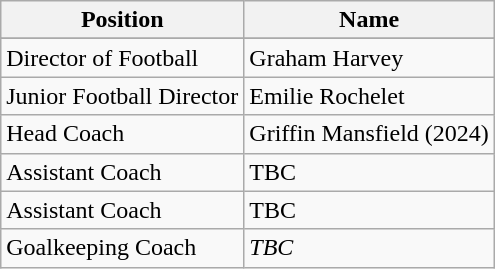<table class="wikitable">
<tr>
<th>Position</th>
<th>Name</th>
</tr>
<tr>
</tr>
<tr>
<td>Director of Football</td>
<td>Graham Harvey</td>
</tr>
<tr>
<td>Junior Football Director</td>
<td>Emilie Rochelet</td>
</tr>
<tr>
<td>Head Coach</td>
<td>Griffin Mansfield (2024)</td>
</tr>
<tr>
<td>Assistant Coach</td>
<td>TBC</td>
</tr>
<tr>
<td>Assistant Coach</td>
<td>TBC</td>
</tr>
<tr>
<td>Goalkeeping Coach</td>
<td><em>TBC</em></td>
</tr>
</table>
